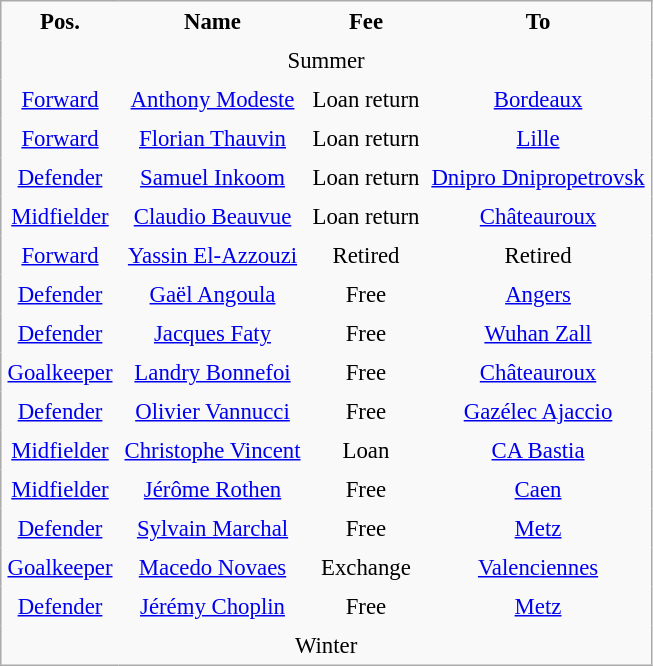<table class= border="2" cellpadding="4" cellspacing="0" style="text-align:center; margin: 1em 1em 1em 0; background: #f9f9f9; border:1px #aaa solid; border-collapse: collapse; font-size: 95%;">
<tr>
<th>Pos.</th>
<th>Name</th>
<th>Fee</th>
<th>To</th>
</tr>
<tr>
<td !style="text-align:center" colspan="4">Summer</td>
</tr>
<tr>
<td><a href='#'>Forward</a></td>
<td> <a href='#'>Anthony Modeste</a></td>
<td>Loan return</td>
<td> <a href='#'>Bordeaux</a></td>
</tr>
<tr>
<td><a href='#'>Forward</a></td>
<td> <a href='#'>Florian Thauvin</a></td>
<td>Loan return</td>
<td> <a href='#'>Lille</a></td>
</tr>
<tr>
<td><a href='#'>Defender</a></td>
<td> <a href='#'>Samuel Inkoom</a></td>
<td>Loan return</td>
<td> <a href='#'>Dnipro Dnipropetrovsk</a></td>
</tr>
<tr>
<td><a href='#'>Midfielder</a></td>
<td> <a href='#'>Claudio Beauvue</a></td>
<td>Loan return</td>
<td> <a href='#'>Châteauroux</a></td>
</tr>
<tr>
<td><a href='#'>Forward</a></td>
<td> <a href='#'>Yassin El-Azzouzi</a></td>
<td>Retired</td>
<td>Retired</td>
</tr>
<tr>
<td><a href='#'>Defender</a></td>
<td> <a href='#'>Gaël Angoula</a></td>
<td>Free</td>
<td> <a href='#'>Angers</a></td>
</tr>
<tr>
<td><a href='#'>Defender</a></td>
<td> <a href='#'>Jacques Faty</a></td>
<td>Free</td>
<td> <a href='#'>Wuhan Zall</a></td>
</tr>
<tr>
<td><a href='#'>Goalkeeper</a></td>
<td> <a href='#'>Landry Bonnefoi</a></td>
<td>Free</td>
<td> <a href='#'>Châteauroux</a></td>
</tr>
<tr>
<td><a href='#'>Defender</a></td>
<td> <a href='#'>Olivier Vannucci</a></td>
<td>Free</td>
<td> <a href='#'>Gazélec Ajaccio</a></td>
</tr>
<tr>
<td><a href='#'>Midfielder</a></td>
<td> <a href='#'>Christophe Vincent</a></td>
<td>Loan</td>
<td> <a href='#'>CA Bastia</a></td>
</tr>
<tr>
<td><a href='#'>Midfielder</a></td>
<td> <a href='#'>Jérôme Rothen</a></td>
<td>Free</td>
<td> <a href='#'>Caen</a></td>
</tr>
<tr>
<td><a href='#'>Defender</a></td>
<td> <a href='#'>Sylvain Marchal</a></td>
<td>Free</td>
<td> <a href='#'>Metz</a></td>
</tr>
<tr>
<td><a href='#'>Goalkeeper</a></td>
<td> <a href='#'>Macedo Novaes</a></td>
<td>Exchange</td>
<td> <a href='#'>Valenciennes</a></td>
</tr>
<tr>
<td><a href='#'>Defender</a></td>
<td> <a href='#'>Jérémy Choplin</a></td>
<td>Free</td>
<td> <a href='#'>Metz</a></td>
</tr>
<tr>
<td !style="text-align:center" colspan="4">Winter</td>
</tr>
<tr>
</tr>
</table>
